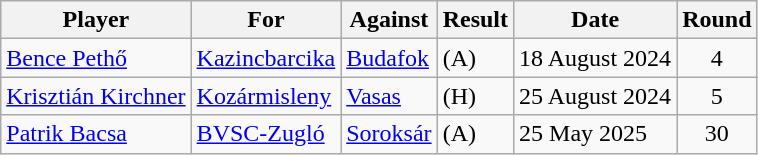<table class="wikitable sortable">
<tr>
<th>Player</th>
<th>For</th>
<th>Against</th>
<th>Result</th>
<th>Date</th>
<th>Round</th>
</tr>
<tr>
<td> <a href='#'>Bence Pethő</a></td>
<td><a href='#'>Kazincbarcika</a></td>
<td><a href='#'>Budafok</a></td>
<td> (A)</td>
<td>18 August 2024</td>
<td align="center">4</td>
</tr>
<tr>
<td> <a href='#'>Krisztián Kirchner</a></td>
<td><a href='#'>Kozármisleny</a></td>
<td><a href='#'>Vasas</a></td>
<td> (H)</td>
<td>25 August 2024</td>
<td align="center">5</td>
</tr>
<tr>
<td> <a href='#'>Patrik Bacsa</a></td>
<td><a href='#'>BVSC-Zugló</a></td>
<td><a href='#'>Soroksár</a></td>
<td> (A)</td>
<td>25 May 2025</td>
<td align="center">30</td>
</tr>
</table>
